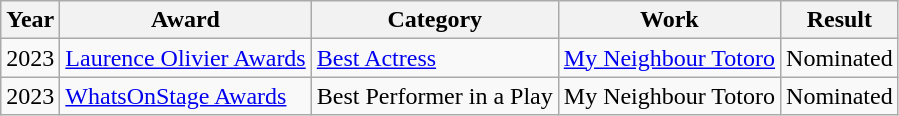<table class="wikitable">
<tr>
<th>Year</th>
<th>Award</th>
<th>Category</th>
<th>Work</th>
<th>Result</th>
</tr>
<tr>
<td>2023</td>
<td><a href='#'>Laurence Olivier Awards</a></td>
<td><a href='#'>Best Actress</a></td>
<td><a href='#'>My Neighbour Totoro</a></td>
<td>Nominated</td>
</tr>
<tr>
<td>2023</td>
<td><a href='#'>WhatsOnStage Awards</a></td>
<td>Best Performer in a Play</td>
<td>My Neighbour Totoro</td>
<td>Nominated</td>
</tr>
</table>
